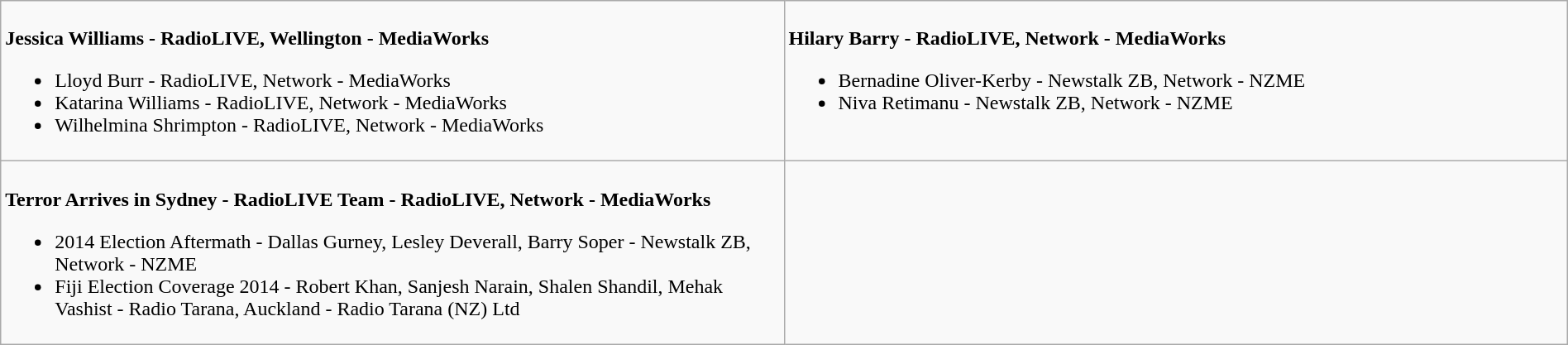<table class=wikitable width="100%">
<tr>
<td valign="top" width="50%"><br>
<strong>Jessica Williams - RadioLIVE, Wellington - MediaWorks</strong><ul><li>Lloyd Burr - RadioLIVE, Network - MediaWorks</li><li>Katarina Williams - RadioLIVE, Network - MediaWorks</li><li>Wilhelmina Shrimpton - RadioLIVE, Network - MediaWorks</li></ul></td>
<td valign="top"  width="50%"><br>
<strong>Hilary Barry - RadioLIVE, Network - MediaWorks</strong><ul><li>Bernadine Oliver-Kerby - Newstalk ZB, Network - NZME</li><li>Niva Retimanu - Newstalk ZB, Network - NZME</li></ul></td>
</tr>
<tr>
<td valign="top" width="50%"><br>
<strong>Terror Arrives in Sydney - RadioLIVE Team - RadioLIVE, Network - MediaWorks</strong><ul><li>2014 Election Aftermath - Dallas Gurney, Lesley Deverall, Barry Soper - Newstalk ZB, Network - NZME</li><li>Fiji Election Coverage 2014 - Robert Khan, Sanjesh Narain, Shalen Shandil, Mehak Vashist - Radio Tarana, Auckland - Radio Tarana (NZ) Ltd</li></ul></td>
<td valign="top"  width="50%"></td>
</tr>
</table>
